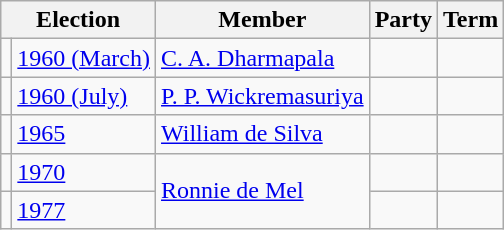<table class="wikitable">
<tr>
<th colspan="2">Election</th>
<th>Member</th>
<th>Party</th>
<th>Term</th>
</tr>
<tr>
<td style="background-color: "></td>
<td><a href='#'>1960 (March)</a></td>
<td><a href='#'>C. A. Dharmapala</a></td>
<td></td>
<td></td>
</tr>
<tr>
<td style="background-color: "></td>
<td><a href='#'>1960 (July)</a></td>
<td><a href='#'>P. P. Wickremasuriya</a></td>
<td></td>
<td></td>
</tr>
<tr>
<td style="background-color: "></td>
<td><a href='#'>1965</a></td>
<td><a href='#'>William de Silva</a></td>
<td></td>
<td></td>
</tr>
<tr>
<td style="background-color: "></td>
<td><a href='#'>1970</a></td>
<td rowspan=2><a href='#'>Ronnie de Mel</a></td>
<td></td>
<td></td>
</tr>
<tr>
<td style="background-color: "></td>
<td><a href='#'>1977</a></td>
<td></td>
<td></td>
</tr>
</table>
